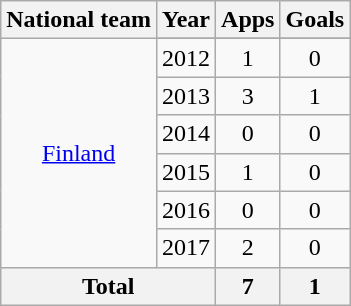<table class="wikitable" style="text-align:center">
<tr>
<th>National team</th>
<th>Year</th>
<th>Apps</th>
<th>Goals</th>
</tr>
<tr>
<td rowspan="7"><a href='#'>Finland</a></td>
</tr>
<tr>
<td>2012</td>
<td>1</td>
<td>0</td>
</tr>
<tr>
<td>2013</td>
<td>3</td>
<td>1</td>
</tr>
<tr>
<td>2014</td>
<td>0</td>
<td>0</td>
</tr>
<tr>
<td>2015</td>
<td>1</td>
<td>0</td>
</tr>
<tr>
<td>2016</td>
<td>0</td>
<td>0</td>
</tr>
<tr>
<td>2017</td>
<td>2</td>
<td>0</td>
</tr>
<tr>
<th colspan=2>Total</th>
<th>7</th>
<th>1</th>
</tr>
</table>
